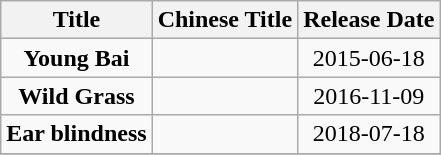<table class="wikitable plainrowheaders" style="text-align:center;">
<tr>
<th scope="col" rowspan="1">Title</th>
<th scope="col" rowspan="1">Chinese Title</th>
<th scope="col" colspan="1">Release Date</th>
</tr>
<tr>
<td><strong>Young Bai</strong></td>
<td></td>
<td>2015-06-18</td>
</tr>
<tr>
<td><strong>Wild Grass</strong></td>
<td></td>
<td>2016-11-09</td>
</tr>
<tr>
<td><strong>Ear blindness</strong></td>
<td></td>
<td>2018-07-18</td>
</tr>
<tr>
</tr>
</table>
